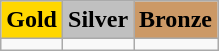<table class="wikitable">
<tr>
<td align=center bgcolor=gold> <strong>Gold</strong></td>
<td align=center bgcolor=silver> <strong>Silver</strong></td>
<td align=center bgcolor=cc9966> <strong>Bronze</strong></td>
</tr>
<tr>
<td></td>
<td></td>
<td></td>
</tr>
</table>
